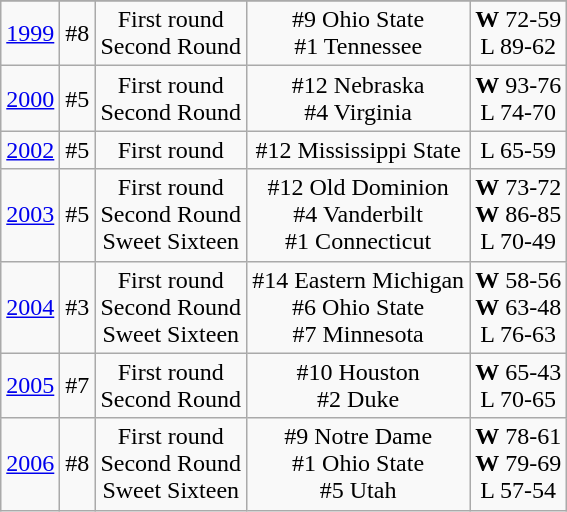<table class="wikitable" style="text-align:center;">
<tr>
</tr>
<tr>
<td rowspan=1><a href='#'>1999</a></td>
<td>#8</td>
<td>First round<br>Second Round</td>
<td>#9 Ohio State<br>#1 Tennessee</td>
<td><strong>W</strong> 72-59<br>L 89-62</td>
</tr>
<tr s>
<td rowspan=1><a href='#'>2000</a></td>
<td>#5</td>
<td>First round<br>Second Round</td>
<td>#12 Nebraska<br>#4 Virginia</td>
<td><strong>W</strong> 93-76<br>L 74-70</td>
</tr>
<tr>
<td rowspan=1><a href='#'>2002</a></td>
<td>#5</td>
<td>First round</td>
<td>#12 Mississippi State</td>
<td>L 65-59</td>
</tr>
<tr>
<td rowspan=1><a href='#'>2003</a></td>
<td>#5</td>
<td>First round<br>Second Round<br>Sweet Sixteen</td>
<td>#12 Old Dominion<br>#4 Vanderbilt<br>#1 Connecticut</td>
<td><strong>W</strong> 73-72<br><strong>W</strong> 86-85<br>L 70-49</td>
</tr>
<tr>
<td rowspan=1><a href='#'>2004</a></td>
<td>#3</td>
<td>First round<br>Second Round<br>Sweet Sixteen</td>
<td>#14 Eastern Michigan<br>#6 Ohio State<br>#7 Minnesota</td>
<td><strong>W</strong> 58-56<br><strong>W</strong> 63-48<br>L 76-63</td>
</tr>
<tr>
<td rowspan=1><a href='#'>2005</a></td>
<td>#7</td>
<td>First round<br>Second Round</td>
<td>#10 Houston<br>#2 Duke</td>
<td><strong>W</strong> 65-43<br>L 70-65</td>
</tr>
<tr>
<td rowspan=1><a href='#'>2006</a></td>
<td>#8</td>
<td>First round<br>Second Round<br>Sweet Sixteen</td>
<td>#9 Notre Dame<br>#1 Ohio State<br>#5 Utah</td>
<td><strong>W</strong> 78-61<br><strong>W</strong> 79-69<br>L 57-54</td>
</tr>
</table>
